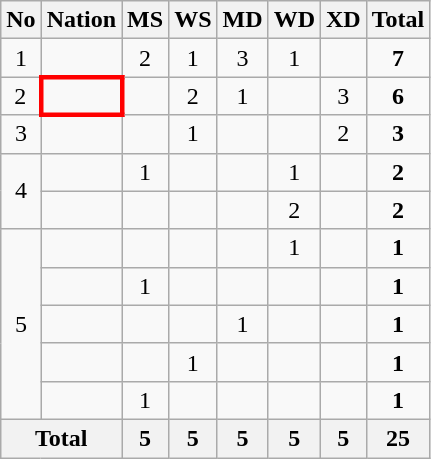<table class="wikitable" style="text-align:center">
<tr>
<th>No</th>
<th>Nation</th>
<th>MS</th>
<th>WS</th>
<th>MD</th>
<th>WD</th>
<th>XD</th>
<th>Total</th>
</tr>
<tr>
<td>1</td>
<td align=left></td>
<td>2</td>
<td>1</td>
<td>3</td>
<td>1</td>
<td></td>
<td><strong>7</strong></td>
</tr>
<tr>
<td>2</td>
<td align=left style="border: 3px solid red"><strong></strong></td>
<td></td>
<td>2</td>
<td>1</td>
<td></td>
<td>3</td>
<td><strong>6</strong></td>
</tr>
<tr>
<td>3</td>
<td align=left></td>
<td></td>
<td>1</td>
<td></td>
<td></td>
<td>2</td>
<td><strong>3</strong></td>
</tr>
<tr>
<td rowspan="2">4</td>
<td align=left></td>
<td>1</td>
<td></td>
<td></td>
<td>1</td>
<td></td>
<td><strong>2</strong></td>
</tr>
<tr>
<td align=left></td>
<td></td>
<td></td>
<td></td>
<td>2</td>
<td></td>
<td><strong>2</strong></td>
</tr>
<tr>
<td rowspan="5">5</td>
<td align=left></td>
<td></td>
<td></td>
<td></td>
<td>1</td>
<td></td>
<td><strong>1</strong></td>
</tr>
<tr>
<td align=left></td>
<td>1</td>
<td></td>
<td></td>
<td></td>
<td></td>
<td><strong>1</strong></td>
</tr>
<tr>
<td align=left></td>
<td></td>
<td></td>
<td>1</td>
<td></td>
<td></td>
<td><strong>1</strong></td>
</tr>
<tr>
<td align=left></td>
<td></td>
<td>1</td>
<td></td>
<td></td>
<td></td>
<td><strong>1</strong></td>
</tr>
<tr>
<td align=left></td>
<td>1</td>
<td></td>
<td></td>
<td></td>
<td></td>
<td><strong>1</strong></td>
</tr>
<tr>
<th colspan="2">Total</th>
<th>5</th>
<th>5</th>
<th>5</th>
<th>5</th>
<th>5</th>
<th>25</th>
</tr>
</table>
